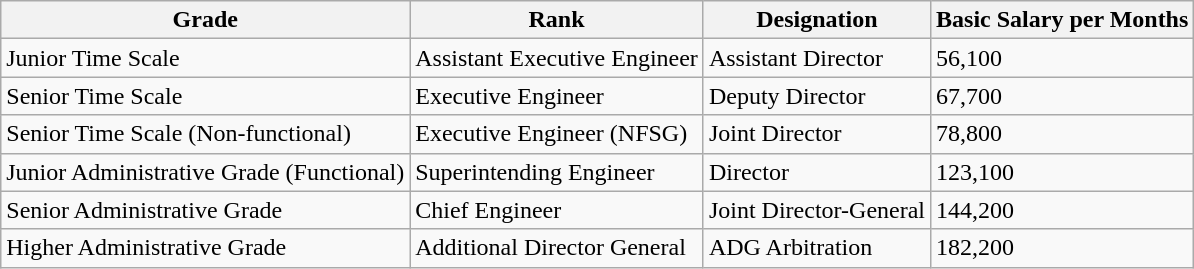<table class="wikitable">
<tr>
<th scope="col">Grade</th>
<th scope="col">Rank</th>
<th scope="col">Designation</th>
<th>Basic Salary per Months</th>
</tr>
<tr>
<td>Junior Time Scale</td>
<td>Assistant Executive Engineer</td>
<td>Assistant Director</td>
<td>56,100</td>
</tr>
<tr>
<td>Senior Time Scale</td>
<td>Executive Engineer</td>
<td>Deputy Director</td>
<td>67,700</td>
</tr>
<tr>
<td>Senior Time Scale (Non-functional)</td>
<td>Executive Engineer (NFSG)</td>
<td>Joint Director</td>
<td>78,800</td>
</tr>
<tr>
<td>Junior Administrative Grade (Functional)</td>
<td>Superintending Engineer</td>
<td>Director</td>
<td>123,100</td>
</tr>
<tr>
<td>Senior Administrative Grade</td>
<td>Chief Engineer</td>
<td>Joint Director-General</td>
<td>144,200</td>
</tr>
<tr>
<td>Higher Administrative Grade</td>
<td>Additional Director General</td>
<td>ADG Arbitration</td>
<td>182,200</td>
</tr>
</table>
